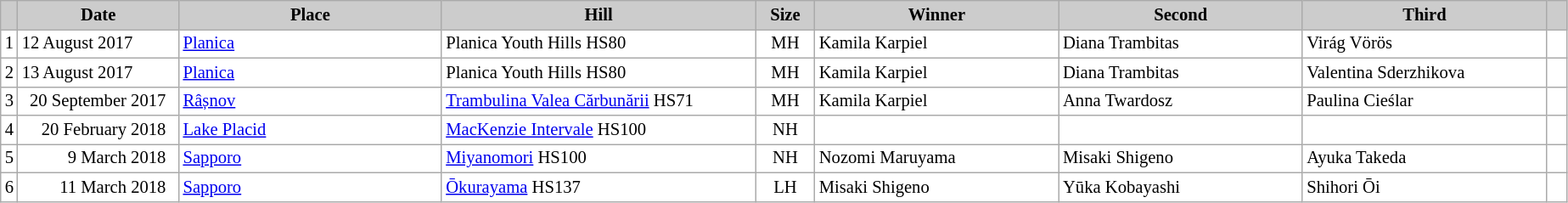<table class="wikitable plainrowheaders" style="background:#fff; font-size:86%; line-height:16px; border:gray solid 1px; border-collapse:collapse;">
<tr style="background:#ccc; text-align:center;">
<th scope="col" style="background:#ccc; width=30 px;"></th>
<th scope="col" style="background:#ccc; width:120px;">Date</th>
<th scope="col" style="background:#ccc; width:200px;">Place</th>
<th scope="col" style="background:#ccc; width:240px;">Hill</th>
<th scope="col" style="background:#ccc; width:40px;">Size</th>
<th scope="col" style="background:#ccc; width:185px;">Winner</th>
<th scope="col" style="background:#ccc; width:185px;">Second</th>
<th scope="col" style="background:#ccc; width:185px;">Third</th>
<th scope="col" style="background:#ccc; width:10px;"></th>
</tr>
<tr>
<td align=center>1</td>
<td>12 August 2017  </td>
<td> <a href='#'>Planica</a></td>
<td>Planica Youth Hills HS80</td>
<td align=center>MH</td>
<td> Kamila Karpiel</td>
<td> Diana Trambitas</td>
<td> Virág Vörös</td>
<td></td>
</tr>
<tr>
<td align=center>2</td>
<td>13 August 2017  </td>
<td> <a href='#'>Planica</a></td>
<td>Planica Youth Hills HS80</td>
<td align=center>MH</td>
<td> Kamila Karpiel</td>
<td> Diana Trambitas</td>
<td> Valentina Sderzhikova</td>
<td></td>
</tr>
<tr>
<td align=center>3</td>
<td align=right>20 September 2017  </td>
<td> <a href='#'>Râșnov</a></td>
<td><a href='#'>Trambulina Valea Cărbunării</a> HS71</td>
<td align=center>MH</td>
<td> Kamila Karpiel</td>
<td> Anna Twardosz</td>
<td> Paulina Cieślar</td>
<td></td>
</tr>
<tr>
<td align=center>4</td>
<td align=right>20 February 2018  </td>
<td> <a href='#'>Lake Placid</a></td>
<td><a href='#'>MacKenzie Intervale</a> HS100</td>
<td align=center>NH</td>
<td></td>
<td></td>
<td></td>
<td></td>
</tr>
<tr>
<td align=center>5</td>
<td align=right>9 March 2018  </td>
<td> <a href='#'>Sapporo</a></td>
<td><a href='#'>Miyanomori</a> HS100</td>
<td align=center>NH</td>
<td> Nozomi Maruyama</td>
<td> Misaki Shigeno</td>
<td> Ayuka Takeda</td>
<td></td>
</tr>
<tr>
<td align=center>6</td>
<td align=right>11 March 2018  </td>
<td> <a href='#'>Sapporo</a></td>
<td><a href='#'>Ōkurayama</a> HS137</td>
<td align=center>LH</td>
<td> Misaki Shigeno</td>
<td> Yūka Kobayashi</td>
<td> Shihori Ōi</td>
<td></td>
</tr>
</table>
